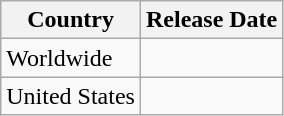<table class="wikitable">
<tr>
<th>Country</th>
<th>Release Date</th>
</tr>
<tr>
<td>Worldwide</td>
<td></td>
</tr>
<tr>
<td>United States</td>
<td></td>
</tr>
</table>
